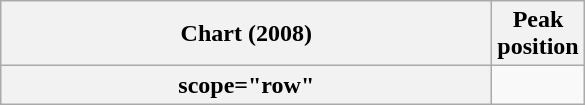<table class="wikitable plainrowheaders" style="text-align:center;">
<tr>
<th scope="col" style="width:20em;">Chart (2008)</th>
<th scope="col">Peak<br>position</th>
</tr>
<tr>
<th>scope="row" </th>
</tr>
</table>
